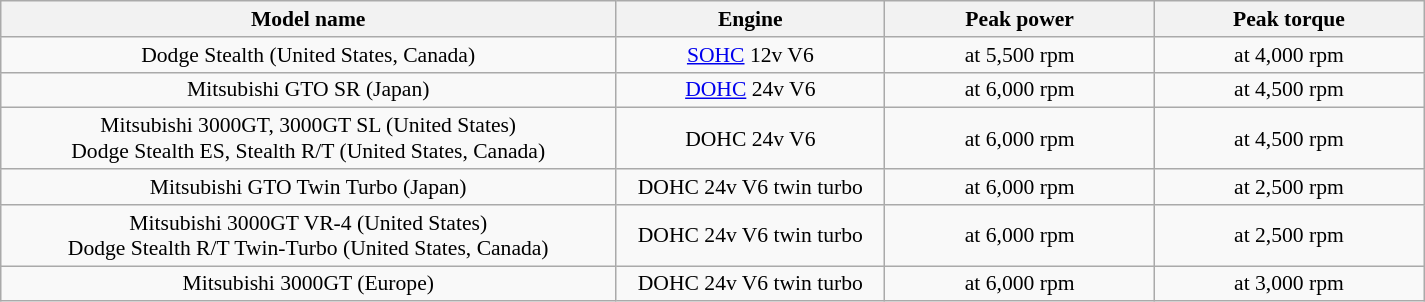<table class="wikitable" style="font-size:90%; text-align:center">
<tr>
<th style="width:28em">Model name</th>
<th style="width:12em">Engine</th>
<th style="width:12em">Peak power</th>
<th style="width:12em">Peak torque</th>
</tr>
<tr>
<td>Dodge Stealth (United States, Canada)</td>
<td><a href='#'>SOHC</a> 12v V6</td>
<td> at 5,500 rpm</td>
<td> at 4,000 rpm</td>
</tr>
<tr>
<td>Mitsubishi GTO SR (Japan)</td>
<td><a href='#'>DOHC</a> 24v V6</td>
<td> at 6,000 rpm</td>
<td> at 4,500 rpm</td>
</tr>
<tr>
<td>Mitsubishi 3000GT, 3000GT SL (United States) <br> Dodge Stealth ES, Stealth R/T (United States, Canada)</td>
<td>DOHC 24v V6</td>
<td> at 6,000 rpm</td>
<td> at 4,500 rpm</td>
</tr>
<tr>
<td>Mitsubishi GTO Twin Turbo (Japan)</td>
<td>DOHC 24v V6 twin turbo</td>
<td> at 6,000 rpm</td>
<td> at 2,500 rpm</td>
</tr>
<tr>
<td>Mitsubishi 3000GT VR-4 (United States) <br> Dodge Stealth R/T Twin-Turbo (United States, Canada)</td>
<td>DOHC 24v V6 twin turbo</td>
<td> at 6,000 rpm</td>
<td> at 2,500 rpm</td>
</tr>
<tr>
<td>Mitsubishi 3000GT (Europe)</td>
<td>DOHC 24v V6 twin turbo</td>
<td> at 6,000 rpm</td>
<td> at 3,000 rpm</td>
</tr>
</table>
